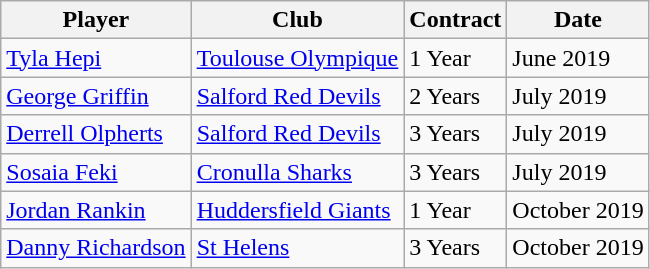<table class="wikitable">
<tr>
<th>Player</th>
<th>Club</th>
<th>Contract</th>
<th>Date</th>
</tr>
<tr>
<td><a href='#'>Tyla Hepi</a></td>
<td><a href='#'>Toulouse Olympique</a></td>
<td>1 Year</td>
<td>June 2019</td>
</tr>
<tr>
<td><a href='#'>George Griffin</a></td>
<td><a href='#'>Salford Red Devils</a></td>
<td>2 Years</td>
<td>July 2019</td>
</tr>
<tr>
<td><a href='#'>Derrell Olpherts</a></td>
<td><a href='#'>Salford Red Devils</a></td>
<td>3 Years</td>
<td>July 2019</td>
</tr>
<tr>
<td><a href='#'>Sosaia Feki</a></td>
<td><a href='#'>Cronulla Sharks</a></td>
<td>3 Years</td>
<td>July 2019</td>
</tr>
<tr>
<td><a href='#'>Jordan Rankin</a></td>
<td><a href='#'>Huddersfield Giants</a></td>
<td>1 Year</td>
<td>October 2019</td>
</tr>
<tr>
<td><a href='#'>Danny Richardson</a></td>
<td><a href='#'>St Helens</a></td>
<td>3 Years</td>
<td>October 2019</td>
</tr>
</table>
